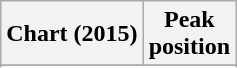<table class="wikitable sortable plainrowheaders" style="text-align:center">
<tr>
<th scope="col">Chart (2015)</th>
<th scope="col">Peak<br>position</th>
</tr>
<tr>
</tr>
<tr>
</tr>
</table>
